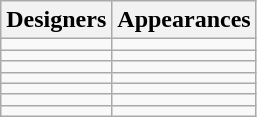<table class="wikitable" border="1">
<tr>
<th>Designers</th>
<th>Appearances</th>
</tr>
<tr>
<td></td>
<td></td>
</tr>
<tr>
<td></td>
<td></td>
</tr>
<tr>
<td></td>
<td></td>
</tr>
<tr>
<td></td>
<td></td>
</tr>
<tr>
<td></td>
<td></td>
</tr>
<tr>
<td></td>
<td></td>
</tr>
<tr>
<td></td>
<td></td>
</tr>
</table>
